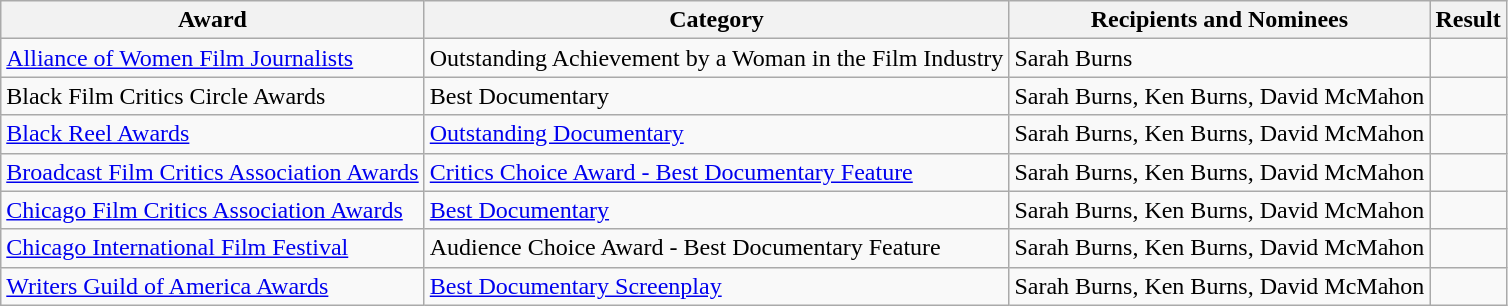<table class="wikitable sortable">
<tr>
<th>Award</th>
<th>Category</th>
<th>Recipients and Nominees</th>
<th>Result</th>
</tr>
<tr>
<td><a href='#'>Alliance of Women Film Journalists</a></td>
<td>Outstanding Achievement by a Woman in the Film Industry</td>
<td>Sarah Burns</td>
<td></td>
</tr>
<tr>
<td>Black Film Critics Circle Awards</td>
<td>Best Documentary</td>
<td>Sarah Burns, Ken Burns, David McMahon</td>
<td></td>
</tr>
<tr>
<td><a href='#'>Black Reel Awards</a></td>
<td><a href='#'>Outstanding Documentary</a></td>
<td>Sarah Burns, Ken Burns, David McMahon</td>
<td></td>
</tr>
<tr>
<td><a href='#'>Broadcast Film Critics Association Awards</a></td>
<td><a href='#'>Critics Choice Award - Best Documentary Feature</a></td>
<td>Sarah Burns, Ken Burns, David McMahon</td>
<td></td>
</tr>
<tr>
<td><a href='#'>Chicago Film Critics Association Awards</a></td>
<td><a href='#'>Best Documentary</a></td>
<td>Sarah Burns, Ken Burns, David McMahon</td>
<td></td>
</tr>
<tr>
<td><a href='#'>Chicago International Film Festival</a></td>
<td>Audience Choice Award - Best Documentary Feature</td>
<td>Sarah Burns, Ken Burns, David McMahon</td>
<td></td>
</tr>
<tr>
<td><a href='#'>Writers Guild of America Awards</a></td>
<td><a href='#'>Best Documentary Screenplay</a></td>
<td>Sarah Burns, Ken Burns, David McMahon</td>
<td></td>
</tr>
</table>
